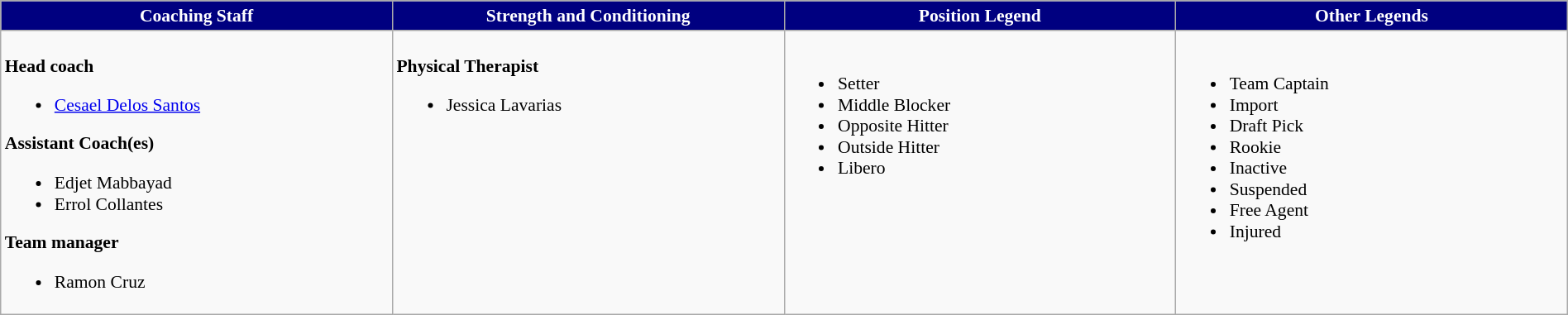<table class=wikitable style="font-size:90%; width:100%">
<tr>
<th style="background:navy; color:white;" width="25%">Coaching Staff</th>
<th style="background:navy; color:white;" width="25%">Strength and Conditioning</th>
<th style="background:navy; color:white;" width="25%">Position Legend</th>
<th style="background:navy; color:white;" width="25%">Other Legends</th>
</tr>
<tr>
<td valign="top"><br><strong>Head coach</strong><ul><li> <a href='#'>Cesael Delos Santos</a></li></ul><strong>Assistant Coach(es)</strong><ul><li> Edjet Mabbayad</li><li> Errol Collantes</li></ul><strong>Team manager</strong><ul><li> Ramon Cruz</li></ul></td>
<td valign="top"><br><strong>Physical Therapist</strong><ul><li> Jessica Lavarias</li></ul></td>
<td valign="top"><br><ul><li> Setter</li><li> Middle Blocker</li><li> Opposite Hitter</li><li> Outside Hitter</li><li> Libero</li></ul></td>
<td valign="top"><br><ul><li> Team Captain</li><li> Import</li><li> Draft Pick</li><li> Rookie</li><li> Inactive</li><li> Suspended</li><li> Free Agent</li><li> Injured</li></ul></td>
</tr>
</table>
